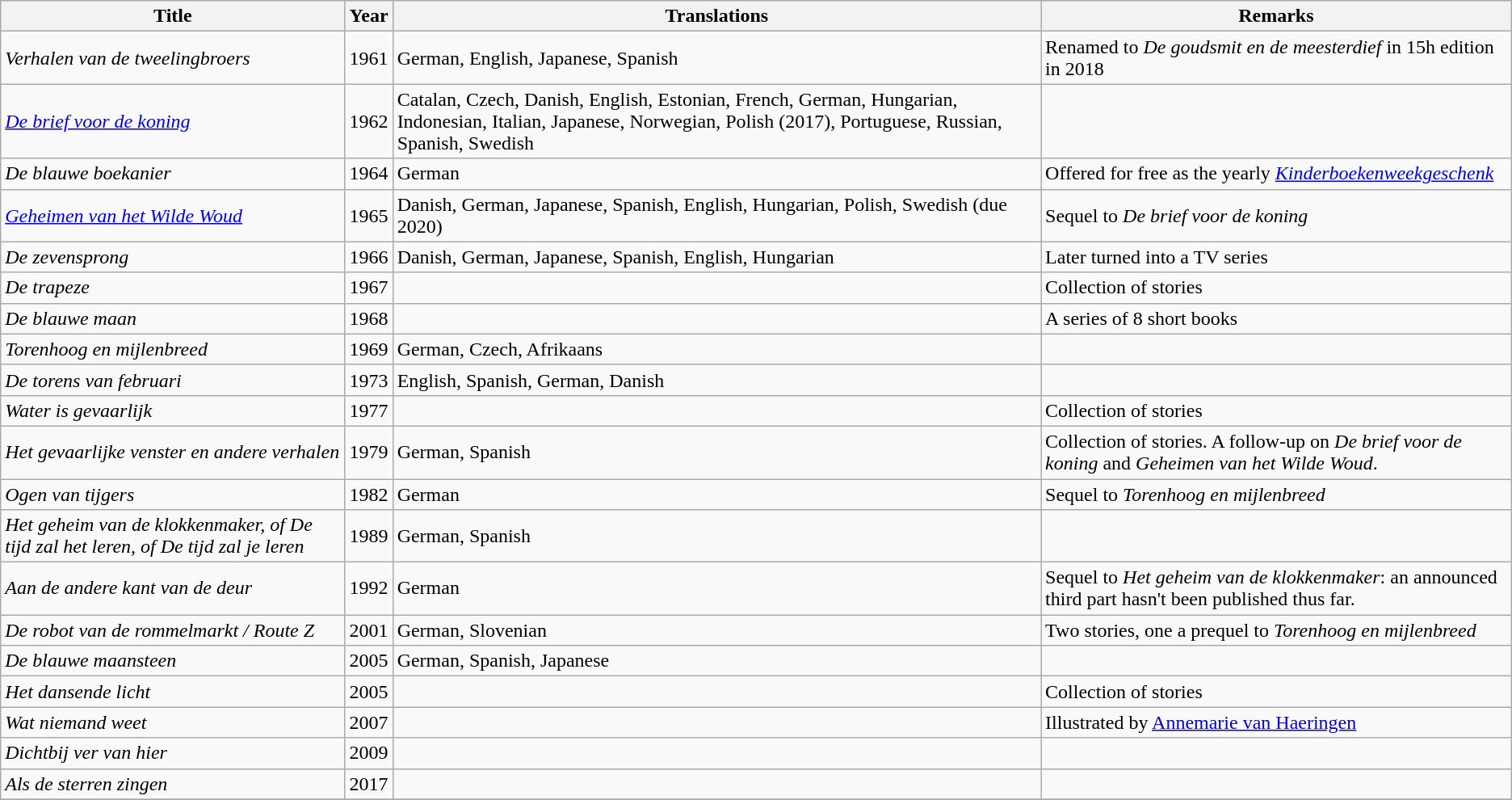<table class="wikitable" id="noveltable" border="1">
<tr>
<th>Title</th>
<th>Year</th>
<th>Translations</th>
<th>Remarks</th>
</tr>
<tr align="left">
<td><em>Verhalen van de tweelingbroers</em></td>
<td>1961</td>
<td>German, English, Japanese, Spanish</td>
<td>Renamed to <em>De goudsmit en de meesterdief</em> in 15h edition in 2018</td>
</tr>
<tr>
<td><em><a href='#'>De brief voor de koning</a></em></td>
<td>1962</td>
<td>Catalan, Czech, Danish, English, Estonian, French, German, Hungarian, Indonesian, Italian, Japanese, Norwegian, Polish (2017), Portuguese, Russian, Spanish, Swedish</td>
<td></td>
</tr>
<tr>
<td><em>De blauwe boekanier</em></td>
<td>1964</td>
<td>German</td>
<td>Offered for free as the yearly <em><a href='#'>Kinderboekenweekgeschenk</a></em></td>
</tr>
<tr>
<td><em><a href='#'>Geheimen van het Wilde Woud</a></em></td>
<td>1965</td>
<td>Danish, German, Japanese, Spanish, English, Hungarian, Polish, Swedish (due 2020)</td>
<td>Sequel to <em>De brief voor de koning</em></td>
</tr>
<tr>
<td><em>De zevensprong</em></td>
<td>1966</td>
<td>Danish, German, Japanese, Spanish, English, Hungarian</td>
<td>Later turned into a TV series</td>
</tr>
<tr>
<td><em>De trapeze</em></td>
<td>1967</td>
<td></td>
<td>Collection of stories</td>
</tr>
<tr>
<td><em>De blauwe maan</em></td>
<td>1968</td>
<td></td>
<td>A series of 8 short books</td>
</tr>
<tr>
<td><em>Torenhoog en mijlenbreed</em></td>
<td>1969</td>
<td>German, Czech, Afrikaans</td>
<td></td>
</tr>
<tr>
<td><em>De torens van februari</em></td>
<td>1973</td>
<td>English, Spanish, German, Danish</td>
<td></td>
</tr>
<tr>
<td><em>Water is gevaarlijk</em></td>
<td>1977</td>
<td></td>
<td>Collection of stories</td>
</tr>
<tr>
<td><em>Het gevaarlijke venster en andere verhalen</em></td>
<td>1979</td>
<td>German, Spanish</td>
<td>Collection of stories. A follow-up on <em>De brief voor de koning</em> and <em>Geheimen van het Wilde Woud</em>.</td>
</tr>
<tr>
<td><em>Ogen van tijgers</em></td>
<td>1982</td>
<td>German</td>
<td>Sequel to <em>Torenhoog en mijlenbreed</em></td>
</tr>
<tr>
<td><em>Het geheim van de klokkenmaker, of De tijd zal het leren, of De tijd zal je leren</em></td>
<td>1989</td>
<td>German, Spanish</td>
<td></td>
</tr>
<tr>
<td><em>Aan de andere kant van de deur</em></td>
<td>1992</td>
<td>German</td>
<td>Sequel to <em>Het geheim van de klokkenmaker</em>: an announced third part hasn't been published thus far.</td>
</tr>
<tr>
<td><em>De robot van de rommelmarkt / Route Z</em></td>
<td>2001</td>
<td>German, Slovenian</td>
<td>Two stories, one a prequel to <em>Torenhoog en mijlenbreed</em></td>
</tr>
<tr>
<td><em>De blauwe maansteen</em></td>
<td>2005</td>
<td>German, Spanish, Japanese</td>
<td></td>
</tr>
<tr>
<td><em>Het dansende licht</em></td>
<td>2005</td>
<td></td>
<td>Collection of stories</td>
</tr>
<tr>
<td><em>Wat niemand weet</em></td>
<td>2007</td>
<td></td>
<td>Illustrated by <a href='#'>Annemarie van Haeringen</a></td>
</tr>
<tr>
<td><em>Dichtbij ver van hier</em></td>
<td>2009</td>
<td></td>
<td></td>
</tr>
<tr>
<td><em>Als de sterren zingen</em></td>
<td>2017</td>
<td></td>
<td></td>
</tr>
<tr>
</tr>
</table>
